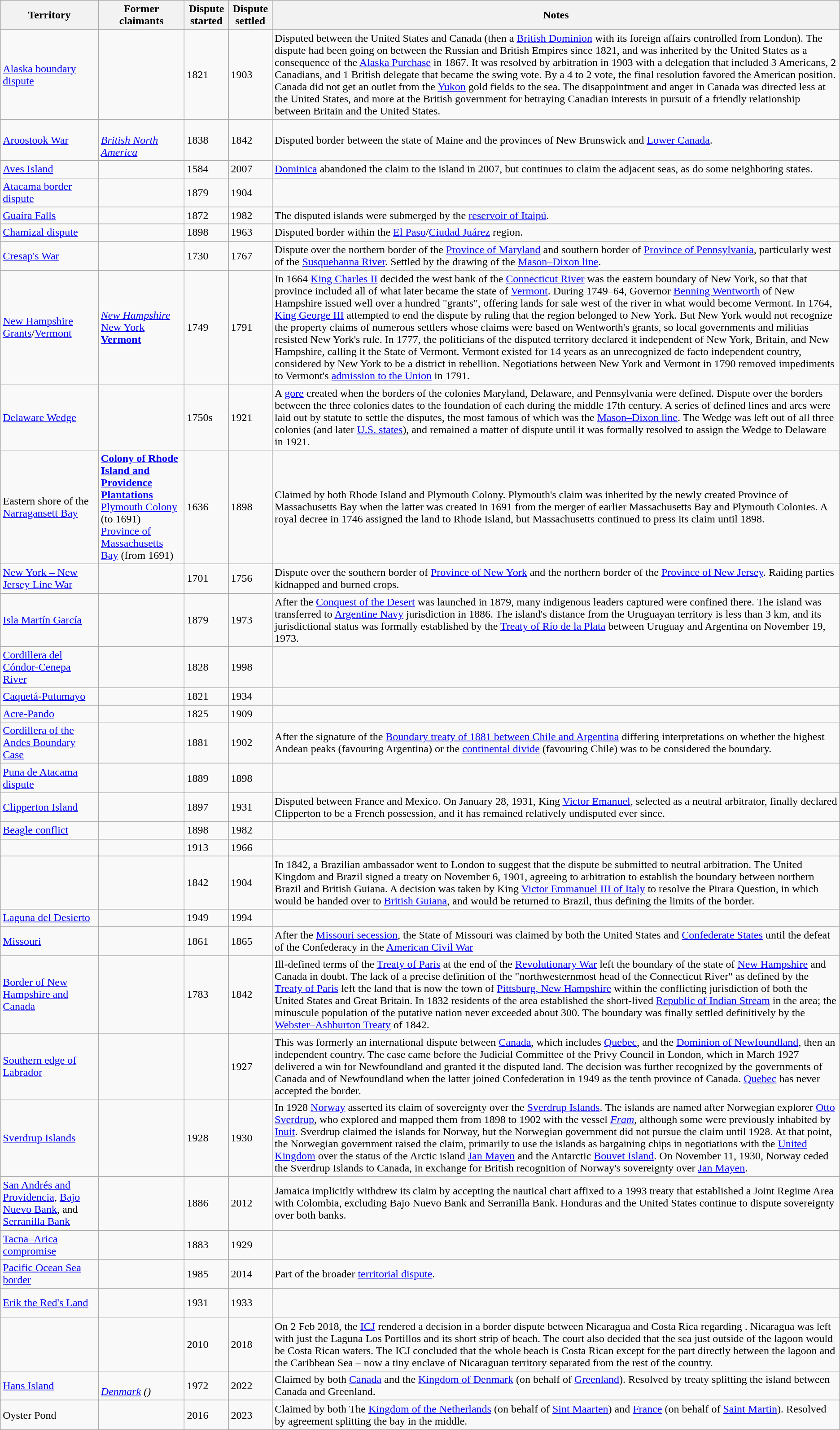<table class="wikitable sortable">
<tr>
<th>Territory</th>
<th>Former claimants</th>
<th>Dispute started</th>
<th>Dispute settled</th>
<th>Notes</th>
</tr>
<tr>
<td><a href='#'>Alaska boundary dispute</a></td>
<td><em></em><br><em></em></td>
<td>1821</td>
<td>1903</td>
<td>Disputed between the United States and Canada (then a <a href='#'>British Dominion</a> with its foreign affairs controlled from London). The dispute had been going on between the Russian and British Empires since 1821, and was inherited by the United States as a consequence of the <a href='#'>Alaska Purchase</a> in 1867. It was resolved by arbitration in 1903 with a delegation that included 3 Americans, 2 Canadians, and 1 British delegate that became the swing vote. By a 4 to 2 vote, the final resolution favored the American position. Canada did not get an outlet from the <a href='#'>Yukon</a> gold fields to the sea. The disappointment and anger in Canada was directed less at the United States, and more at the British government for betraying Canadian interests in pursuit of a friendly relationship between Britain and the United States.</td>
</tr>
<tr>
<td><a href='#'>Aroostook War</a></td>
<td><em></em><br><em> <a href='#'>British North America</a></em></td>
<td>1838</td>
<td>1842</td>
<td>Disputed border between the state of Maine and the provinces of New Brunswick and <a href='#'>Lower Canada</a>.</td>
</tr>
<tr>
<td><a href='#'>Aves Island</a></td>
<td><strong></strong><br></td>
<td>1584</td>
<td>2007</td>
<td><a href='#'>Dominica</a> abandoned the claim to the island in 2007, but continues to claim the adjacent seas, as do some neighboring states.</td>
</tr>
<tr>
<td><a href='#'>Atacama border dispute</a></td>
<td><strong></strong><br></td>
<td>1879</td>
<td>1904</td>
<td></td>
</tr>
<tr>
<td><a href='#'>Guaíra Falls</a></td>
<td><em> <br></em></td>
<td>1872</td>
<td>1982</td>
<td>The disputed islands were submerged by the <a href='#'>reservoir of Itaipú</a>.</td>
</tr>
<tr>
<td><a href='#'>Chamizal dispute</a></td>
<td><em></em><br><em></em></td>
<td>1898</td>
<td>1963</td>
<td>Disputed border within the <a href='#'>El Paso</a>/<a href='#'>Ciudad Juárez</a> region.</td>
</tr>
<tr>
<td><a href='#'>Cresap's War</a></td>
<td><em></em><br><em></em></td>
<td>1730</td>
<td>1767</td>
<td>Dispute over the northern border of the <a href='#'>Province of Maryland</a> and southern border of <a href='#'>Province of Pennsylvania</a>, particularly west of the <a href='#'>Susquehanna River</a>. Settled by the drawing of the <a href='#'>Mason–Dixon line</a>.</td>
</tr>
<tr>
<td><a href='#'>New Hampshire Grants</a>/<a href='#'>Vermont</a></td>
<td><em><a href='#'>New Hampshire</a></em><br><a href='#'>New York</a><br><a href='#'><strong>Vermont</strong></a></td>
<td>1749</td>
<td>1791</td>
<td>In 1664 <a href='#'>King Charles II</a> decided the west bank of the <a href='#'>Connecticut River</a> was the eastern boundary of New York, so that that province included all of what later became the state of <a href='#'>Vermont</a>. During 1749–64, Governor <a href='#'>Benning Wentworth</a> of New Hampshire issued well over a hundred "grants", offering lands for sale west of the river in what would become Vermont. In 1764, <a href='#'>King George III</a> attempted to end the dispute by ruling that the region belonged to New York. But New York would not recognize the property claims of numerous settlers whose claims were based on Wentworth's grants, so local governments and militias resisted New York's rule. In 1777, the politicians of the disputed territory declared it independent of New York, Britain, and New Hampshire, calling it the State of Vermont. Vermont existed for 14 years as an unrecognized de facto independent country, considered by New York to be a district in rebellion. Negotiations between New York and Vermont in 1790 removed impediments to Vermont's <a href='#'>admission to the Union</a> in 1791.</td>
</tr>
<tr>
<td><a href='#'>Delaware Wedge</a></td>
<td><strong></strong><br><br></td>
<td>1750s</td>
<td>1921</td>
<td>A <a href='#'>gore</a> created when the borders of the colonies Maryland, Delaware, and Pennsylvania were defined.  Dispute over the borders between the three colonies dates to the foundation of each during the middle 17th century.  A series of defined lines and arcs were laid out by statute to settle the disputes, the most famous of which was the <a href='#'>Mason–Dixon line</a>.  The Wedge was left out of all three colonies (and later <a href='#'>U.S. states</a>), and remained a matter of dispute until it was formally resolved to assign the Wedge to Delaware in 1921.</td>
</tr>
<tr>
<td>Eastern shore of the <a href='#'>Narragansett Bay</a></td>
<td><strong><a href='#'>Colony of Rhode Island and Providence Plantations</a></strong><br><a href='#'>Plymouth Colony</a> (to 1691)<br><a href='#'>Province of Massachusetts Bay</a> (from 1691)</td>
<td>1636</td>
<td>1898</td>
<td>Claimed by both Rhode Island and Plymouth Colony.  Plymouth's claim was inherited by the newly created Province of Massachusetts Bay when the latter was created in 1691 from the merger of earlier Massachusetts Bay and Plymouth Colonies.  A royal decree in 1746 assigned the land to Rhode Island, but Massachusetts continued to press its claim until 1898.</td>
</tr>
<tr>
<td><a href='#'>New York – New Jersey Line War</a></td>
<td><em></em><br><em></em></td>
<td>1701</td>
<td>1756</td>
<td>Dispute over the southern border of <a href='#'>Province of New York</a> and the northern border of the <a href='#'>Province of New Jersey</a>. Raiding parties kidnapped and burned crops.</td>
</tr>
<tr>
<td><a href='#'>Isla Martín García</a></td>
<td><strong></strong> <br></td>
<td>1879</td>
<td>1973</td>
<td>After the <a href='#'>Conquest of the Desert</a> was launched in 1879, many indigenous leaders captured were confined there. The island was transferred to <a href='#'>Argentine Navy</a> jurisdiction in 1886. The island's distance from the Uruguayan territory is less than 3 km, and its jurisdictional status was formally established by the <a href='#'>Treaty of Río de la Plata</a> between Uruguay and Argentina on November 19, 1973.</td>
</tr>
<tr>
<td><a href='#'>Cordillera del Cóndor-Cenepa River</a></td>
<td><strong></strong><br></td>
<td>1828</td>
<td>1998</td>
<td></td>
</tr>
<tr>
<td><a href='#'>Caquetá-Putumayo</a></td>
<td><em></em><br><em></em></td>
<td>1821</td>
<td>1934</td>
<td></td>
</tr>
<tr>
<td><a href='#'>Acre-Pando</a></td>
<td><em></em><br><em></em></td>
<td>1825</td>
<td>1909</td>
<td></td>
</tr>
<tr>
<td><a href='#'>Cordillera of the Andes Boundary Case</a></td>
<td><em></em> <br><em></em></td>
<td>1881</td>
<td>1902</td>
<td>After the signature of the <a href='#'>Boundary treaty of 1881 between Chile and Argentina</a> differing interpretations on whether the highest Andean peaks (favouring Argentina) or the <a href='#'>continental divide</a> (favouring Chile) was to be considered the boundary.</td>
</tr>
<tr>
<td><a href='#'>Puna de Atacama dispute</a></td>
<td><em></em> <br><em></em></td>
<td>1889</td>
<td>1898</td>
<td></td>
</tr>
<tr>
<td><a href='#'>Clipperton Island</a></td>
<td><br></td>
<td>1897</td>
<td>1931</td>
<td>Disputed between France and Mexico. On January 28, 1931, King <a href='#'>Victor Emanuel</a>, selected as a neutral arbitrator, finally declared Clipperton to be a French possession, and it has remained relatively undisputed ever since.</td>
</tr>
<tr>
<td><a href='#'>Beagle conflict</a></td>
<td><em></em> <br><em></em></td>
<td>1898</td>
<td>1982</td>
<td></td>
</tr>
<tr>
<td></td>
<td><em></em> <br><em></em></td>
<td>1913</td>
<td>1966</td>
<td></td>
</tr>
<tr>
<td></td>
<td><em></em> <br><em></em></td>
<td>1842</td>
<td>1904</td>
<td> In 1842, a Brazilian ambassador went to London to suggest that the dispute be submitted to neutral arbitration. The United Kingdom and Brazil signed a treaty on November 6, 1901, agreeing to arbitration to establish the boundary between northern Brazil and British Guiana. A decision was taken by King <a href='#'>Victor Emmanuel III of Italy</a> to resolve the Pirara Question, in which  would be handed over to <a href='#'>British Guiana</a>, and  would be returned to Brazil, thus defining the limits of the border.</td>
</tr>
<tr>
<td><a href='#'>Laguna del Desierto</a></td>
<td><strong></strong> <br></td>
<td>1949</td>
<td>1994</td>
<td></td>
</tr>
<tr>
<td><a href='#'>Missouri</a></td>
<td><strong></strong> <br></td>
<td>1861</td>
<td>1865</td>
<td>After the <a href='#'>Missouri secession</a>, the State of Missouri was claimed by both the United States and <a href='#'>Confederate States</a> until the defeat of the Confederacy in the <a href='#'>American Civil War</a></td>
</tr>
<tr>
<td><a href='#'>Border of New Hampshire and Canada</a></td>
<td><strong></strong> <br></td>
<td>1783</td>
<td>1842</td>
<td>Ill-defined terms of the <a href='#'>Treaty of Paris</a> at the end of the <a href='#'>Revolutionary War</a> left the boundary of the state of <a href='#'>New Hampshire</a> and Canada in doubt.  The lack of a precise definition of the "northwesternmost head of the Connecticut River" as defined by the <a href='#'>Treaty of Paris</a> left the land that is now the town of <a href='#'>Pittsburg, New Hampshire</a> within the conflicting jurisdiction of both the United States and Great Britain.  In 1832 residents of the area established the short-lived <a href='#'>Republic of Indian Stream</a> in the area; the minuscule population of the putative nation never exceeded about 300.  The boundary was finally settled definitively by the <a href='#'>Webster–Ashburton Treaty</a> of 1842.</td>
</tr>
<tr>
</tr>
<tr>
<td><a href='#'>Southern edge of Labrador</a></td>
<td></td>
<td><strong></strong><br></td>
<td>1927</td>
<td>This was formerly an international dispute between <a href='#'>Canada</a>, which includes <a href='#'>Quebec</a>, and the <a href='#'>Dominion of Newfoundland</a>, then an independent country. The case came before the Judicial Committee of the Privy Council in London, which in March 1927 delivered a win for Newfoundland and granted it the disputed land. The decision was further recognized by the governments of Canada and of Newfoundland when the latter joined Confederation in 1949 as the tenth province of Canada. <a href='#'>Quebec</a> has never accepted the border.</td>
</tr>
<tr>
<td><a href='#'>Sverdrup Islands</a></td>
<td> <br><strong></strong></td>
<td>1928</td>
<td>1930</td>
<td>In 1928 <a href='#'>Norway</a> asserted its claim of sovereignty over the <a href='#'>Sverdrup Islands</a>. The islands are named after Norwegian explorer <a href='#'>Otto Sverdrup</a>, who explored and mapped them from 1898 to 1902 with the vessel <em><a href='#'>Fram</a></em>, although some were previously inhabited by <a href='#'>Inuit</a>. Sverdrup claimed the islands for Norway, but the Norwegian government did not pursue the claim until 1928. At that point, the Norwegian government raised the claim, primarily to use the islands as bargaining chips in negotiations with the <a href='#'>United Kingdom</a> over the status of the Arctic island <a href='#'>Jan Mayen</a> and the Antarctic <a href='#'>Bouvet Island</a>. On November 11, 1930, Norway ceded the Sverdrup Islands to Canada, in exchange for British recognition of Norway's sovereignty over <a href='#'>Jan Mayen</a>.</td>
</tr>
<tr>
<td><a href='#'>San Andrés and Providencia</a>, <a href='#'>Bajo Nuevo Bank</a>, and <a href='#'>Serranilla Bank</a></td>
<td><strong></strong><br><br></td>
<td>1886</td>
<td>2012</td>
<td>Jamaica implicitly withdrew its claim by accepting the nautical chart affixed to a 1993 treaty that established a Joint Regime Area with Colombia, excluding Bajo Nuevo Bank and Serranilla Bank. Honduras and the United States continue to dispute sovereignty over both banks.</td>
</tr>
<tr>
<td><a href='#'>Tacna–Arica compromise</a></td>
<td><strong></strong> <br></td>
<td>1883</td>
<td>1929</td>
<td></td>
</tr>
<tr>
<td><a href='#'>Pacific Ocean Sea border</a></td>
<td><strong></strong><br></td>
<td>1985</td>
<td>2014</td>
<td>Part of the broader <a href='#'>territorial dispute</a>.</td>
</tr>
<tr>
<td><a href='#'>Erik the Red's Land</a></td>
<td><strong></strong><br><br></td>
<td>1931</td>
<td>1933</td>
<td></td>
</tr>
<tr>
<td></td>
<td><strong></strong><br></td>
<td>2010</td>
<td>2018</td>
<td>On 2 Feb 2018, the <a href='#'>ICJ</a> rendered a decision in a border dispute between Nicaragua and Costa Rica regarding . Nicaragua was left with just the Laguna Los Portillos and its short strip of beach. The court also decided that the sea just outside of the lagoon would be Costa Rican waters. The ICJ concluded that the whole beach is Costa Rican except for the part directly between the lagoon and the Caribbean Sea – now a tiny enclave of Nicaraguan territory separated from the rest of the country.</td>
</tr>
<tr>
<td><a href='#'>Hans Island</a></td>
<td><em><br> <a href='#'>Denmark</a> ()</em></td>
<td>1972</td>
<td>2022</td>
<td>Claimed by both <a href='#'>Canada</a> and the <a href='#'>Kingdom of Denmark</a> (on behalf of <a href='#'>Greenland</a>). Resolved by treaty splitting the island between Canada and Greenland.</td>
</tr>
<tr>
<td>Oyster Pond</td>
<td><em><br></em></td>
<td>2016</td>
<td>2023</td>
<td>Claimed by both The <a href='#'>Kingdom of the Netherlands</a> (on behalf of <a href='#'>Sint Maarten</a>) and <a href='#'>France</a> (on behalf of <a href='#'>Saint Martin</a>). Resolved by agreement splitting the bay in the middle.</td>
</tr>
</table>
